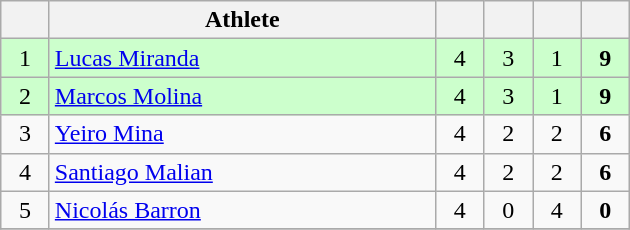<table class="wikitable" style="text-align: center; font-size:100% ">
<tr>
<th width=25></th>
<th width=250>Athlete</th>
<th width=25></th>
<th width=25></th>
<th width=25></th>
<th width=25></th>
</tr>
<tr bgcolor="ccffcc">
<td>1</td>
<td align=left> <a href='#'>Lucas Miranda</a></td>
<td>4</td>
<td>3</td>
<td>1</td>
<td><strong>9</strong></td>
</tr>
<tr bgcolor="ccffcc">
<td>2</td>
<td align=left> <a href='#'>Marcos Molina</a></td>
<td>4</td>
<td>3</td>
<td>1</td>
<td><strong>9</strong></td>
</tr>
<tr>
<td>3</td>
<td align=left> <a href='#'>Yeiro Mina</a></td>
<td>4</td>
<td>2</td>
<td>2</td>
<td><strong>6</strong></td>
</tr>
<tr>
<td>4</td>
<td align=left> <a href='#'>Santiago Malian</a></td>
<td>4</td>
<td>2</td>
<td>2</td>
<td><strong>6</strong></td>
</tr>
<tr>
<td>5</td>
<td align=left> <a href='#'>Nicolás Barron</a></td>
<td>4</td>
<td>0</td>
<td>4</td>
<td><strong>0</strong></td>
</tr>
<tr>
</tr>
</table>
